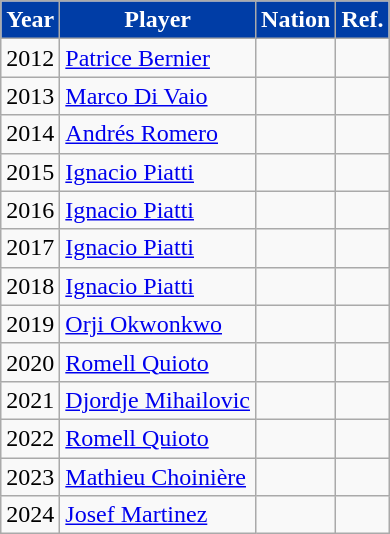<table class="wikitable">
<tr>
<th style="background:#003DA6; color:white;" scope="col">Year</th>
<th style="background:#003DA6; color:white;" scope="col">Player</th>
<th style="background:#003DA6; color:white;" scope="col">Nation</th>
<th style="background:#003DA6; color:white;" scope="col">Ref.</th>
</tr>
<tr>
<td>2012</td>
<td><a href='#'>Patrice Bernier</a></td>
<td></td>
<td style="text-align: center"></td>
</tr>
<tr>
<td>2013</td>
<td><a href='#'>Marco Di Vaio</a></td>
<td></td>
<td style="text-align: center"></td>
</tr>
<tr>
<td>2014</td>
<td><a href='#'>Andrés Romero</a></td>
<td></td>
<td style="text-align: center"></td>
</tr>
<tr>
<td>2015</td>
<td><a href='#'>Ignacio Piatti</a></td>
<td></td>
<td style="text-align: center"></td>
</tr>
<tr>
<td>2016</td>
<td><a href='#'>Ignacio Piatti</a></td>
<td></td>
<td style="text-align: center"></td>
</tr>
<tr>
<td>2017</td>
<td><a href='#'>Ignacio Piatti</a></td>
<td></td>
<td style="text-align: center"></td>
</tr>
<tr>
<td>2018</td>
<td><a href='#'>Ignacio Piatti</a></td>
<td></td>
<td style="text-align: center"></td>
</tr>
<tr>
<td>2019</td>
<td><a href='#'>Orji Okwonkwo</a></td>
<td></td>
<td style="text-align: center"></td>
</tr>
<tr>
<td>2020</td>
<td><a href='#'>Romell Quioto</a></td>
<td></td>
<td style="text-align: center"></td>
</tr>
<tr>
<td>2021</td>
<td><a href='#'>Djordje Mihailovic</a></td>
<td></td>
<td style="text-align: center"></td>
</tr>
<tr>
<td>2022</td>
<td><a href='#'>Romell Quioto</a></td>
<td></td>
<td style="text-align: center"></td>
</tr>
<tr>
<td>2023</td>
<td><a href='#'>Mathieu Choinière</a></td>
<td></td>
<td style="text-align: center"></td>
</tr>
<tr>
<td>2024</td>
<td><a href='#'>Josef Martinez</a></td>
<td></td>
<td style="text-align: center"></td>
</tr>
</table>
